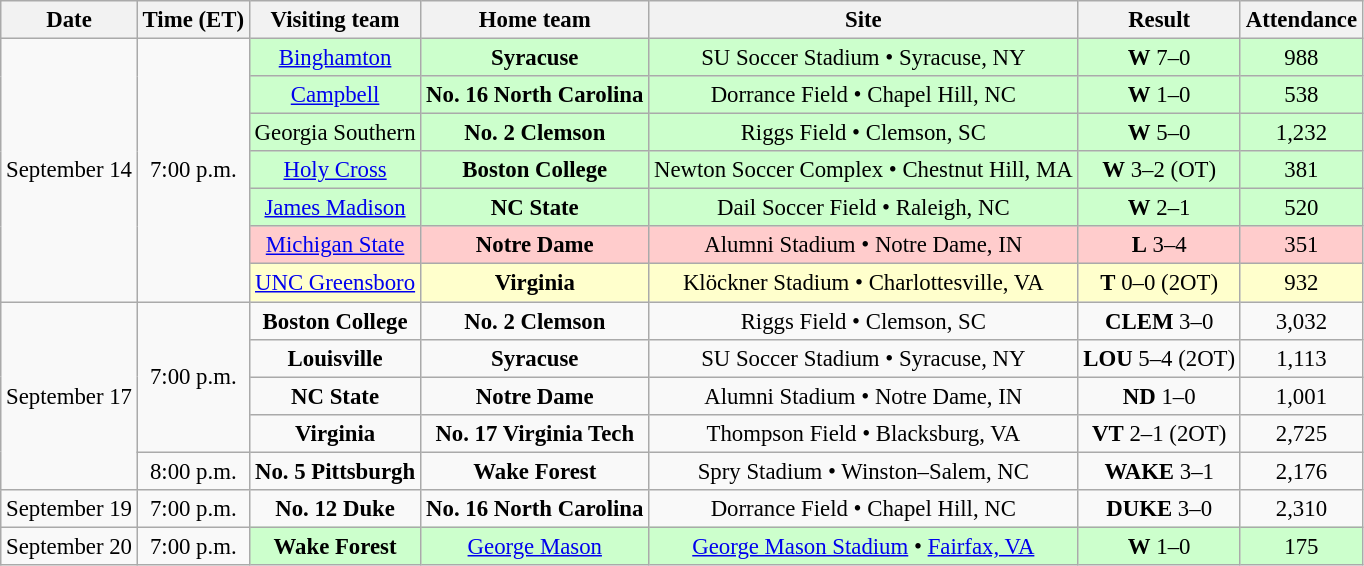<table class="wikitable" style="font-size:95%; text-align: center;">
<tr>
<th>Date</th>
<th>Time (ET)</th>
<th>Visiting team</th>
<th>Home team</th>
<th>Site</th>
<th>Result</th>
<th>Attendance</th>
</tr>
<tr>
<td rowspan=7>September 14</td>
<td rowspan=7>7:00 p.m.</td>
<td style="background:#cfc;"><a href='#'>Binghamton</a></td>
<td style="background:#cfc;"><strong>Syracuse</strong></td>
<td style="background:#cfc;">SU Soccer Stadium • Syracuse, NY</td>
<td style="background:#cfc;"><strong>W</strong> 7–0</td>
<td style="background:#cfc;">988</td>
</tr>
<tr>
<td style="background:#cfc;"><a href='#'>Campbell</a></td>
<td style="background:#cfc;"><strong>No. 16 North Carolina</strong></td>
<td style="background:#cfc;">Dorrance Field • Chapel Hill, NC</td>
<td style="background:#cfc;"><strong>W</strong> 1–0</td>
<td style="background:#cfc;">538</td>
</tr>
<tr>
<td style="background:#cfc;">Georgia Southern</td>
<td style="background:#cfc;"><strong>No. 2 Clemson</strong></td>
<td style="background:#cfc;">Riggs Field • Clemson, SC</td>
<td style="background:#cfc;"><strong>W</strong> 5–0</td>
<td style="background:#cfc;">1,232</td>
</tr>
<tr>
<td style="background:#cfc;"><a href='#'>Holy Cross</a></td>
<td style="background:#cfc;"><strong>Boston College</strong></td>
<td style="background:#cfc;">Newton Soccer Complex • Chestnut Hill, MA</td>
<td style="background:#cfc;"><strong>W</strong> 3–2 (OT)</td>
<td style="background:#cfc;">381</td>
</tr>
<tr>
<td style="background:#cfc;"><a href='#'>James Madison</a></td>
<td style="background:#cfc;"><strong>NC State</strong></td>
<td style="background:#cfc;">Dail Soccer Field • Raleigh, NC</td>
<td style="background:#cfc;"><strong>W</strong> 2–1</td>
<td style="background:#cfc;">520</td>
</tr>
<tr>
<td style="background:#fcc;"><a href='#'>Michigan State</a></td>
<td style="background:#fcc;"><strong>Notre Dame</strong></td>
<td style="background:#fcc;">Alumni Stadium • Notre Dame, IN</td>
<td style="background:#fcc;"><strong>L</strong> 3–4</td>
<td style="background:#fcc;">351</td>
</tr>
<tr>
<td style="background:#ffc;"><a href='#'>UNC Greensboro</a></td>
<td style="background:#ffc;"><strong>Virginia</strong></td>
<td style="background:#ffc;">Klöckner Stadium • Charlottesville, VA</td>
<td style="background:#ffc;"><strong>T</strong> 0–0 (2OT)</td>
<td style="background:#ffc;">932</td>
</tr>
<tr>
<td rowspan=5>September 17</td>
<td rowspan=4>7:00 p.m.</td>
<td><strong>Boston College</strong></td>
<td><strong>No. 2 Clemson</strong></td>
<td>Riggs Field • Clemson, SC</td>
<td><strong>CLEM</strong> 3–0</td>
<td>3,032</td>
</tr>
<tr>
<td><strong>Louisville</strong></td>
<td><strong>Syracuse</strong></td>
<td>SU Soccer Stadium • Syracuse, NY</td>
<td><strong>LOU</strong> 5–4 (2OT)</td>
<td>1,113</td>
</tr>
<tr>
<td><strong>NC State</strong></td>
<td><strong>Notre Dame</strong></td>
<td>Alumni Stadium • Notre Dame, IN</td>
<td><strong>ND</strong> 1–0</td>
<td>1,001</td>
</tr>
<tr>
<td><strong>Virginia</strong></td>
<td><strong>No. 17 Virginia Tech</strong></td>
<td>Thompson Field • Blacksburg, VA</td>
<td><strong>VT</strong> 2–1 (2OT)</td>
<td>2,725</td>
</tr>
<tr>
<td>8:00 p.m.</td>
<td><strong>No. 5 Pittsburgh</strong></td>
<td><strong>Wake Forest</strong></td>
<td>Spry Stadium • Winston–Salem, NC</td>
<td><strong>WAKE</strong> 3–1</td>
<td>2,176</td>
</tr>
<tr>
<td>September 19</td>
<td>7:00 p.m.</td>
<td><strong>No. 12 Duke</strong></td>
<td><strong>No. 16 North Carolina</strong></td>
<td>Dorrance Field • Chapel Hill, NC</td>
<td><strong>DUKE</strong> 3–0</td>
<td>2,310</td>
</tr>
<tr>
<td>September 20</td>
<td>7:00 p.m.</td>
<td style="background:#cfc;"><strong>Wake Forest</strong></td>
<td style="background:#cfc;"><a href='#'>George Mason</a></td>
<td style="background:#cfc;"><a href='#'>George Mason Stadium</a> • <a href='#'>Fairfax, VA</a></td>
<td style="background:#cfc;"><strong>W</strong> 1–0</td>
<td style="background:#cfc;">175</td>
</tr>
</table>
